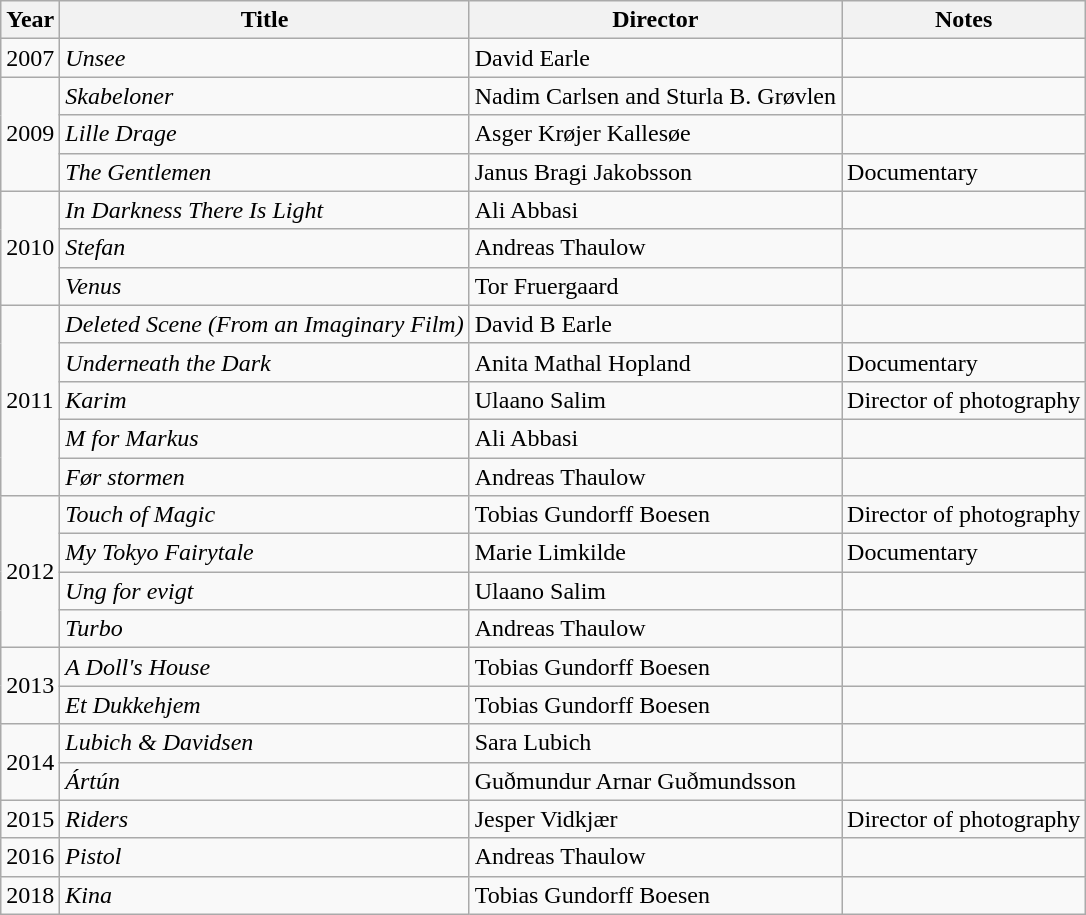<table class="wikitable">
<tr>
<th>Year</th>
<th>Title</th>
<th>Director</th>
<th>Notes</th>
</tr>
<tr>
<td>2007</td>
<td><em>Unsee</em></td>
<td>David Earle</td>
<td></td>
</tr>
<tr>
<td rowspan="3">2009</td>
<td><em>Skabeloner</em></td>
<td>Nadim Carlsen and Sturla B. Grøvlen</td>
<td></td>
</tr>
<tr>
<td><em>Lille Drage</em></td>
<td>Asger Krøjer Kallesøe</td>
<td></td>
</tr>
<tr>
<td><em>The Gentlemen</em></td>
<td>Janus Bragi Jakobsson</td>
<td>Documentary</td>
</tr>
<tr>
<td rowspan="3">2010</td>
<td><em>In Darkness There Is Light</em></td>
<td>Ali Abbasi</td>
<td></td>
</tr>
<tr>
<td><em>Stefan</em></td>
<td>Andreas Thaulow</td>
<td></td>
</tr>
<tr>
<td><em>Venus</em></td>
<td>Tor Fruergaard</td>
<td></td>
</tr>
<tr>
<td rowspan="5">2011</td>
<td><em>Deleted Scene (From an Imaginary Film)</em></td>
<td>David B Earle</td>
<td></td>
</tr>
<tr>
<td><em>Underneath the Dark</em></td>
<td>Anita Mathal Hopland</td>
<td>Documentary</td>
</tr>
<tr>
<td><em>Karim</em></td>
<td>Ulaano Salim</td>
<td>Director of photography</td>
</tr>
<tr>
<td><em>M for Markus</em></td>
<td>Ali Abbasi</td>
<td></td>
</tr>
<tr>
<td><em>Før stormen</em></td>
<td>Andreas Thaulow</td>
<td></td>
</tr>
<tr>
<td rowspan="4">2012</td>
<td><em>Touch of Magic</em></td>
<td>Tobias Gundorff Boesen</td>
<td>Director of photography</td>
</tr>
<tr>
<td><em>My Tokyo Fairytale</em></td>
<td>Marie Limkilde</td>
<td>Documentary</td>
</tr>
<tr>
<td><em>Ung for evigt</em></td>
<td>Ulaano Salim</td>
<td></td>
</tr>
<tr>
<td><em>Turbo</em></td>
<td>Andreas Thaulow</td>
<td></td>
</tr>
<tr>
<td rowspan="2">2013</td>
<td><em>A Doll's House</em></td>
<td>Tobias Gundorff Boesen</td>
<td></td>
</tr>
<tr>
<td><em>Et Dukkehjem</em></td>
<td>Tobias Gundorff Boesen</td>
<td></td>
</tr>
<tr>
<td rowspan="2">2014</td>
<td><em>Lubich & Davidsen</em></td>
<td>Sara Lubich</td>
<td></td>
</tr>
<tr>
<td><em>Ártún</em></td>
<td>Guðmundur Arnar Guðmundsson</td>
<td></td>
</tr>
<tr>
<td>2015</td>
<td><em>Riders</em></td>
<td>Jesper Vidkjær</td>
<td>Director of photography</td>
</tr>
<tr>
<td>2016</td>
<td><em>Pistol</em></td>
<td>Andreas Thaulow</td>
<td></td>
</tr>
<tr>
<td>2018</td>
<td><em>Kina</em></td>
<td>Tobias Gundorff Boesen</td>
<td></td>
</tr>
</table>
